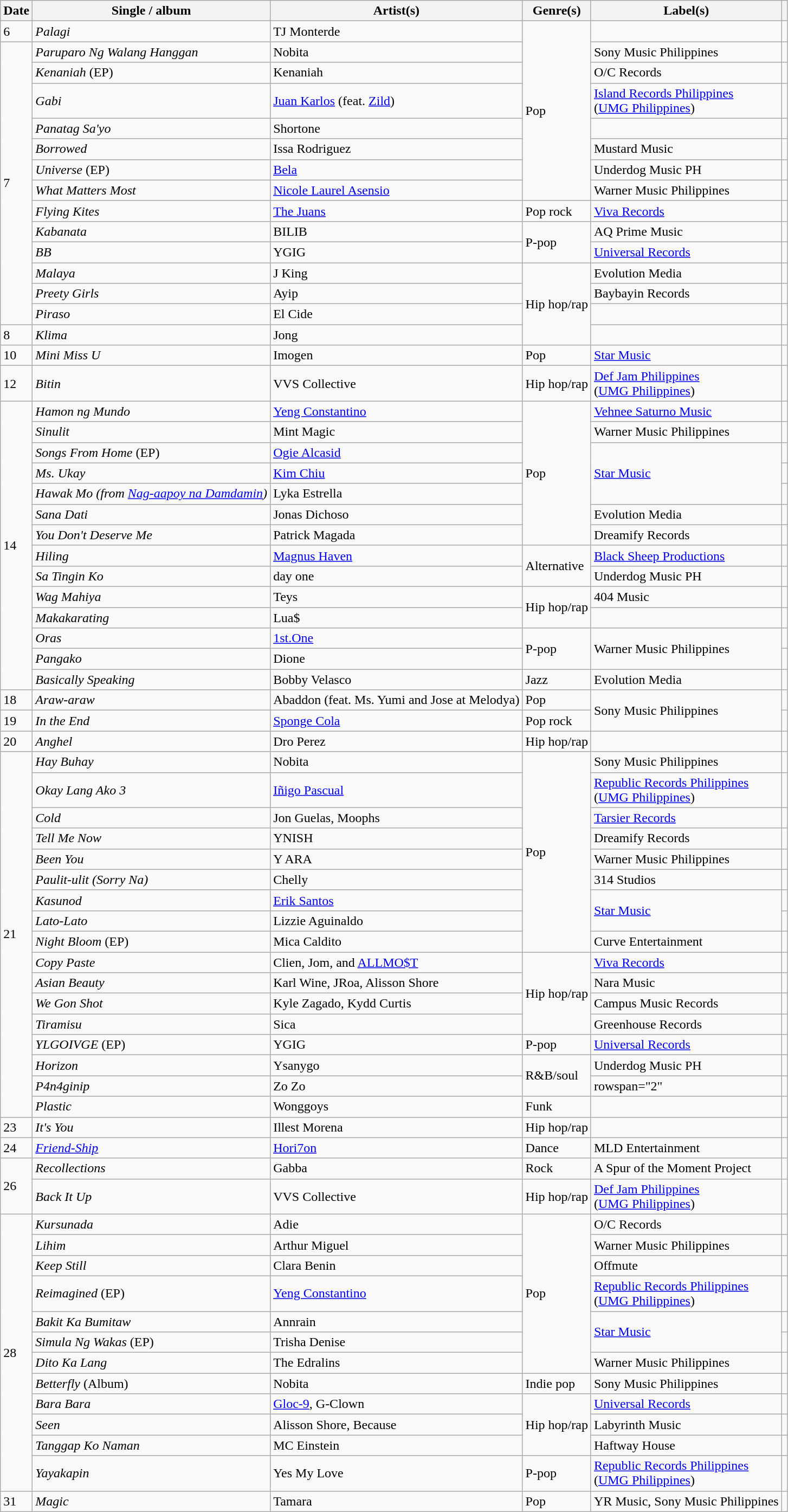<table class="wikitable">
<tr>
<th>Date</th>
<th>Single / album</th>
<th>Artist(s)</th>
<th>Genre(s)</th>
<th>Label(s)</th>
<th></th>
</tr>
<tr>
<td>6</td>
<td><em>Palagi</em></td>
<td>TJ Monterde</td>
<td rowspan="8">Pop</td>
<td></td>
<td></td>
</tr>
<tr>
<td rowspan="13">7</td>
<td><em>Paruparo Ng Walang Hanggan</em></td>
<td>Nobita</td>
<td>Sony Music Philippines</td>
<td></td>
</tr>
<tr>
<td><em>Kenaniah</em> (EP)</td>
<td>Kenaniah</td>
<td>O/C Records</td>
<td></td>
</tr>
<tr>
<td><em>Gabi</em></td>
<td><a href='#'>Juan Karlos</a> (feat. <a href='#'>Zild</a>)</td>
<td><a href='#'>Island Records Philippines</a><br>(<a href='#'>UMG Philippines</a>)</td>
<td></td>
</tr>
<tr>
<td><em>Panatag Sa'yo</em></td>
<td>Shortone</td>
<td></td>
<td></td>
</tr>
<tr>
<td><em>Borrowed</em></td>
<td>Issa Rodriguez</td>
<td>Mustard Music</td>
<td></td>
</tr>
<tr>
<td><em>Universe</em> (EP)</td>
<td><a href='#'>Bela</a></td>
<td>Underdog Music PH</td>
<td></td>
</tr>
<tr>
<td><em>What Matters Most</em></td>
<td><a href='#'>Nicole Laurel Asensio</a></td>
<td>Warner Music Philippines</td>
</tr>
<tr>
<td><em>Flying Kites</em></td>
<td><a href='#'>The Juans</a></td>
<td>Pop rock</td>
<td><a href='#'>Viva Records</a></td>
<td></td>
</tr>
<tr>
<td><em>Kabanata</em></td>
<td>BILIB</td>
<td rowspan="2">P-pop</td>
<td>AQ Prime Music</td>
<td></td>
</tr>
<tr>
<td><em>BB</em></td>
<td>YGIG</td>
<td><a href='#'>Universal Records</a></td>
<td></td>
</tr>
<tr>
<td><em>Malaya</em></td>
<td>J King</td>
<td rowspan="4">Hip hop/rap</td>
<td>Evolution Media</td>
<td></td>
</tr>
<tr>
<td><em>Preety Girls</em></td>
<td>Ayip</td>
<td>Baybayin Records</td>
<td></td>
</tr>
<tr>
<td><em>Piraso</em></td>
<td>El Cide</td>
<td></td>
<td></td>
</tr>
<tr>
<td>8</td>
<td><em>Klima</em></td>
<td>Jong</td>
<td></td>
<td></td>
</tr>
<tr>
<td>10</td>
<td><em>Mini Miss U</em></td>
<td>Imogen</td>
<td>Pop</td>
<td><a href='#'>Star Music</a></td>
<td></td>
</tr>
<tr>
<td>12</td>
<td><em>Bitin</em></td>
<td>VVS Collective</td>
<td>Hip hop/rap</td>
<td><a href='#'>Def Jam Philippines</a><br>(<a href='#'>UMG Philippines</a>)</td>
<td></td>
</tr>
<tr>
<td rowspan="14">14</td>
<td><em>Hamon ng Mundo</em></td>
<td><a href='#'>Yeng Constantino</a></td>
<td rowspan="7">Pop</td>
<td><a href='#'>Vehnee Saturno Music</a></td>
<td></td>
</tr>
<tr>
<td><em>Sinulit</em></td>
<td>Mint Magic</td>
<td>Warner Music Philippines</td>
<td></td>
</tr>
<tr>
<td><em>Songs From Home</em> (EP)</td>
<td><a href='#'>Ogie Alcasid</a></td>
<td rowspan="3"><a href='#'>Star Music</a></td>
<td></td>
</tr>
<tr>
<td><em>Ms. Ukay</em></td>
<td><a href='#'>Kim Chiu</a></td>
<td></td>
</tr>
<tr>
<td><em>Hawak Mo (from <a href='#'>Nag-aapoy na Damdamin</a>)</em></td>
<td>Lyka Estrella</td>
<td></td>
</tr>
<tr>
<td><em>Sana Dati</em></td>
<td>Jonas Dichoso</td>
<td>Evolution Media</td>
<td></td>
</tr>
<tr>
<td><em>You Don't Deserve Me</em></td>
<td>Patrick Magada</td>
<td>Dreamify Records</td>
<td></td>
</tr>
<tr>
<td><em>Hiling</em></td>
<td><a href='#'>Magnus Haven</a></td>
<td rowspan="2">Alternative</td>
<td><a href='#'>Black Sheep Productions</a></td>
<td></td>
</tr>
<tr>
<td><em>Sa Tingin Ko</em></td>
<td>day one</td>
<td>Underdog Music PH</td>
<td></td>
</tr>
<tr>
<td><em>Wag Mahiya</em></td>
<td>Teys</td>
<td rowspan="2">Hip hop/rap</td>
<td>404 Music</td>
<td></td>
</tr>
<tr>
<td><em>Makakarating</em></td>
<td>Lua$</td>
<td></td>
<td></td>
</tr>
<tr>
<td><em>Oras</em></td>
<td><a href='#'>1st.One</a></td>
<td rowspan="2">P-pop</td>
<td rowspan="2">Warner Music Philippines</td>
<td></td>
</tr>
<tr>
<td><em>Pangako</em></td>
<td>Dione</td>
<td></td>
</tr>
<tr>
<td><em>Basically Speaking</em></td>
<td>Bobby Velasco</td>
<td>Jazz</td>
<td>Evolution Media</td>
<td></td>
</tr>
<tr>
<td>18</td>
<td><em>Araw-araw</em></td>
<td>Abaddon (feat. Ms. Yumi and Jose at Melodya)</td>
<td>Pop</td>
<td rowspan="2">Sony Music Philippines</td>
</tr>
<tr>
<td>19</td>
<td><em>In the End</em></td>
<td><a href='#'>Sponge Cola</a></td>
<td>Pop rock</td>
<td></td>
</tr>
<tr>
<td>20</td>
<td><em>Anghel</em></td>
<td>Dro Perez</td>
<td>Hip hop/rap</td>
<td></td>
<td></td>
</tr>
<tr>
<td rowspan="17">21</td>
<td><em>Hay Buhay</em></td>
<td>Nobita</td>
<td rowspan="9">Pop</td>
<td>Sony Music Philippines</td>
<td></td>
</tr>
<tr>
<td><em>Okay Lang Ako 3</em></td>
<td><a href='#'>Iñigo Pascual</a></td>
<td><a href='#'>Republic Records Philippines</a><br>(<a href='#'>UMG Philippines</a>)</td>
<td></td>
</tr>
<tr>
<td><em>Cold</em></td>
<td>Jon Guelas, Moophs</td>
<td><a href='#'>Tarsier Records</a></td>
<td></td>
</tr>
<tr>
<td><em>Tell Me Now</em></td>
<td>YNISH</td>
<td>Dreamify Records</td>
<td></td>
</tr>
<tr>
<td><em>Been You</em></td>
<td>Y ARA</td>
<td>Warner Music Philippines</td>
</tr>
<tr>
<td><em>Paulit-ulit (Sorry Na)</em></td>
<td>Chelly</td>
<td>314 Studios</td>
<td></td>
</tr>
<tr>
<td><em>Kasunod</em></td>
<td><a href='#'>Erik Santos</a></td>
<td rowspan="2"><a href='#'>Star Music</a></td>
<td></td>
</tr>
<tr>
<td><em>Lato-Lato</em></td>
<td>Lizzie Aguinaldo</td>
<td></td>
</tr>
<tr>
<td><em>Night Bloom</em> (EP)</td>
<td>Mica Caldito</td>
<td>Curve Entertainment</td>
<td></td>
</tr>
<tr>
<td><em>Copy Paste</em></td>
<td>Clien, Jom, and <a href='#'>ALLMO$T</a></td>
<td rowspan="4">Hip hop/rap</td>
<td><a href='#'>Viva Records</a></td>
<td></td>
</tr>
<tr>
<td><em>Asian Beauty</em></td>
<td>Karl Wine, JRoa, Alisson Shore</td>
<td>Nara Music</td>
<td></td>
</tr>
<tr>
<td><em>We Gon Shot</em></td>
<td>Kyle Zagado, Kydd Curtis</td>
<td>Campus Music Records</td>
<td></td>
</tr>
<tr>
<td><em>Tiramisu</em></td>
<td>Sica</td>
<td>Greenhouse Records</td>
</tr>
<tr>
<td><em>YLGOIVGE</em> (EP)</td>
<td>YGIG</td>
<td>P-pop</td>
<td><a href='#'>Universal Records</a></td>
<td></td>
</tr>
<tr>
<td><em>Horizon</em></td>
<td>Ysanygo</td>
<td rowspan="2">R&B/soul</td>
<td>Underdog Music PH</td>
<td></td>
</tr>
<tr>
<td><em>P4n4ginip</em></td>
<td>Zo Zo</td>
<td>rowspan="2" </td>
<td></td>
</tr>
<tr>
<td><em>Plastic</em></td>
<td>Wonggoys</td>
<td>Funk</td>
<td></td>
</tr>
<tr>
<td>23</td>
<td><em>It's You</em></td>
<td>Illest Morena</td>
<td>Hip hop/rap</td>
<td></td>
<td></td>
</tr>
<tr>
<td>24</td>
<td><em><a href='#'>Friend-Ship</a></em></td>
<td><a href='#'>Hori7on</a></td>
<td>Dance</td>
<td>MLD Entertainment</td>
<td></td>
</tr>
<tr>
<td rowspan="2">26</td>
<td><em>Recollections</em></td>
<td>Gabba</td>
<td>Rock</td>
<td>A Spur of the Moment Project</td>
<td></td>
</tr>
<tr>
<td><em>Back It Up</em></td>
<td>VVS Collective</td>
<td>Hip hop/rap</td>
<td><a href='#'>Def Jam Philippines</a><br>(<a href='#'>UMG Philippines</a>)</td>
<td></td>
</tr>
<tr>
<td rowspan="12">28</td>
<td><em>Kursunada</em></td>
<td>Adie</td>
<td rowspan="7">Pop</td>
<td>O/C Records</td>
<td></td>
</tr>
<tr>
<td><em>Lihim</em></td>
<td>Arthur Miguel</td>
<td>Warner Music Philippines</td>
<td></td>
</tr>
<tr>
<td><em>Keep Still</em></td>
<td>Clara Benin</td>
<td>Offmute</td>
<td></td>
</tr>
<tr>
<td><em>Reimagined</em> (EP)</td>
<td><a href='#'>Yeng Constantino</a></td>
<td><a href='#'>Republic Records Philippines</a><br>(<a href='#'>UMG Philippines</a>)</td>
<td></td>
</tr>
<tr>
<td><em>Bakit Ka Bumitaw</em></td>
<td>Annrain</td>
<td rowspan="2"><a href='#'>Star Music</a></td>
<td></td>
</tr>
<tr>
<td><em>Simula Ng Wakas</em> (EP)</td>
<td>Trisha Denise</td>
<td></td>
</tr>
<tr>
<td><em>Dito Ka Lang</em></td>
<td>The Edralins</td>
<td>Warner Music Philippines</td>
<td></td>
</tr>
<tr>
<td><em>Betterfly</em> (Album)</td>
<td>Nobita</td>
<td>Indie pop</td>
<td>Sony Music Philippines</td>
<td></td>
</tr>
<tr>
<td><em>Bara Bara</em></td>
<td><a href='#'>Gloc-9</a>, G-Clown</td>
<td rowspan="3">Hip hop/rap</td>
<td><a href='#'>Universal Records</a></td>
<td></td>
</tr>
<tr>
<td><em>Seen</em></td>
<td>Alisson Shore, Because</td>
<td>Labyrinth Music</td>
<td></td>
</tr>
<tr>
<td><em>Tanggap Ko Naman</em></td>
<td>MC Einstein</td>
<td>Haftway House</td>
<td></td>
</tr>
<tr>
<td><em>Yayakapin</em></td>
<td>Yes My Love</td>
<td>P-pop</td>
<td><a href='#'>Republic Records Philippines</a><br>(<a href='#'>UMG Philippines</a>)</td>
<td></td>
</tr>
<tr>
<td>31</td>
<td><em>Magic</em></td>
<td>Tamara</td>
<td>Pop</td>
<td>YR Music, Sony Music Philippines</td>
<td></td>
</tr>
</table>
